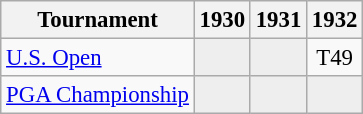<table class="wikitable" style="font-size:95%;text-align:center;">
<tr>
<th>Tournament</th>
<th>1930</th>
<th>1931</th>
<th>1932</th>
</tr>
<tr>
<td align=left><a href='#'>U.S. Open</a></td>
<td style="background:#eeeeee;"></td>
<td style="background:#eeeeee;"></td>
<td>T49</td>
</tr>
<tr>
<td align=left><a href='#'>PGA Championship</a></td>
<td style="background:#eeeeee;"></td>
<td style="background:#eeeeee;"></td>
<td style="background:#eeeeee;"></td>
</tr>
</table>
